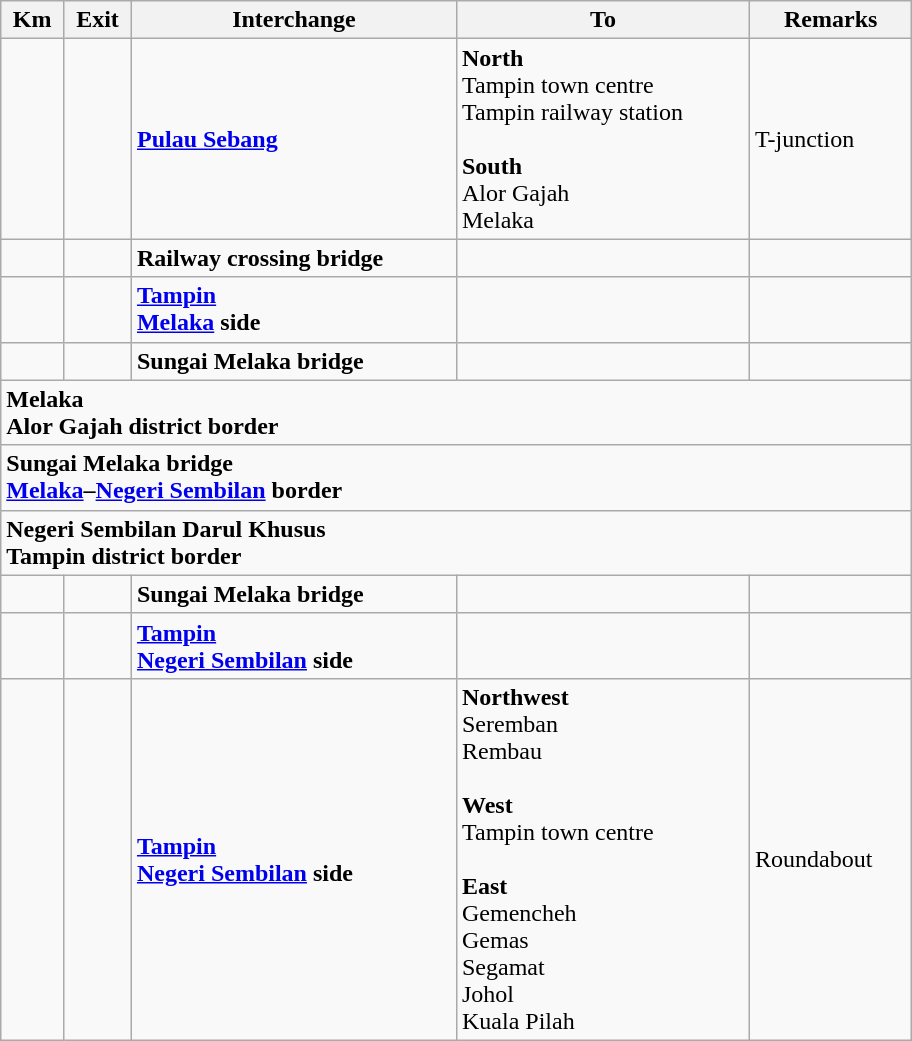<table class="wikitable">
<tr>
<th>Km</th>
<th>Exit</th>
<th>Interchange</th>
<th>To</th>
<th>Remarks</th>
</tr>
<tr>
<td></td>
<td></td>
<td><strong><a href='#'>Pulau Sebang</a></strong></td>
<td><strong>North</strong><br> Tampin town centre<br>Tampin railway station<br><br><strong>South</strong><br> Alor Gajah<br> Melaka</td>
<td>T-junction</td>
</tr>
<tr>
<td></td>
<td></td>
<td><strong>Railway crossing bridge</strong></td>
<td></td>
<td></td>
</tr>
<tr>
<td></td>
<td></td>
<td><strong><a href='#'>Tampin</a></strong><br><strong><a href='#'>Melaka</a> side</strong></td>
<td></td>
<td></td>
</tr>
<tr>
<td></td>
<td></td>
<td><strong>Sungai Melaka bridge</strong></td>
<td></td>
<td></td>
</tr>
<tr>
<td style="width:600px" colspan="6" style="text-align:center; background:blue;"><strong><span>Melaka<br>Alor Gajah district border</span></strong></td>
</tr>
<tr>
<td style="width:600px" colspan="6" style="text-align:center; background:yellow;"><strong><span>Sungai Melaka bridge<br><a href='#'>Melaka</a>–<a href='#'>Negeri Sembilan</a> border</span></strong></td>
</tr>
<tr>
<td style="width:600px" colspan="6" style="text-align:center; background:blue;"><strong><span>Negeri Sembilan Darul Khusus<br>Tampin district border</span></strong></td>
</tr>
<tr>
<td></td>
<td></td>
<td><strong>Sungai Melaka bridge</strong></td>
<td></td>
<td></td>
</tr>
<tr>
<td></td>
<td></td>
<td><strong><a href='#'>Tampin</a></strong><br><strong><a href='#'>Negeri Sembilan</a> side</strong></td>
<td></td>
<td></td>
</tr>
<tr>
<td></td>
<td></td>
<td><strong><a href='#'>Tampin</a></strong><br><strong><a href='#'>Negeri Sembilan</a> side</strong></td>
<td><strong>Northwest</strong><br>Seremban<br>Rembau<br><br><strong>West</strong><br> Tampin town centre<br><br><strong>East</strong><br>Gemencheh<br>Gemas<br>Segamat<br>Johol<br>Kuala Pilah</td>
<td>Roundabout</td>
</tr>
</table>
